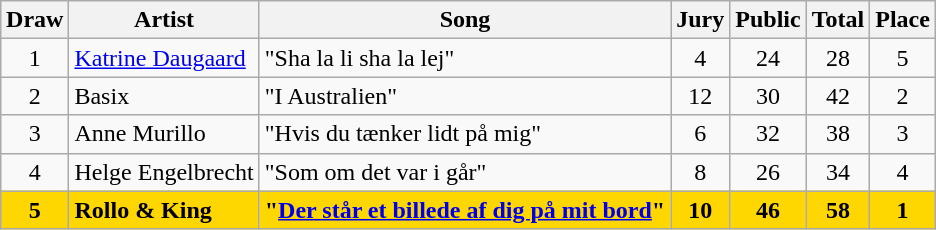<table class="sortable wikitable" style="margin: 1em auto 1em auto; text-align:center">
<tr>
<th>Draw</th>
<th>Artist</th>
<th>Song</th>
<th>Jury</th>
<th>Public</th>
<th>Total</th>
<th>Place</th>
</tr>
<tr>
<td>1</td>
<td align="left"><a href='#'>Katrine Daugaard</a></td>
<td align="left">"Sha la li sha la lej"</td>
<td>4</td>
<td>24</td>
<td>28</td>
<td>5</td>
</tr>
<tr>
<td>2</td>
<td align="left">Basix</td>
<td align="left">"I Australien"</td>
<td>12</td>
<td>30</td>
<td>42</td>
<td>2</td>
</tr>
<tr>
<td>3</td>
<td align="left">Anne Murillo</td>
<td align="left">"Hvis du tænker lidt på mig"</td>
<td>6</td>
<td>32</td>
<td>38</td>
<td>3</td>
</tr>
<tr>
<td>4</td>
<td align="left">Helge Engelbrecht</td>
<td align="left">"Som om det var i går"</td>
<td>8</td>
<td>26</td>
<td>34</td>
<td>4</td>
</tr>
<tr style="background:gold; font-weight:bold;">
<td>5</td>
<td align="left">Rollo & King</td>
<td align="left">"<a href='#'>Der står et billede af dig på mit bord</a>"</td>
<td>10</td>
<td>46</td>
<td>58</td>
<td>1</td>
</tr>
</table>
